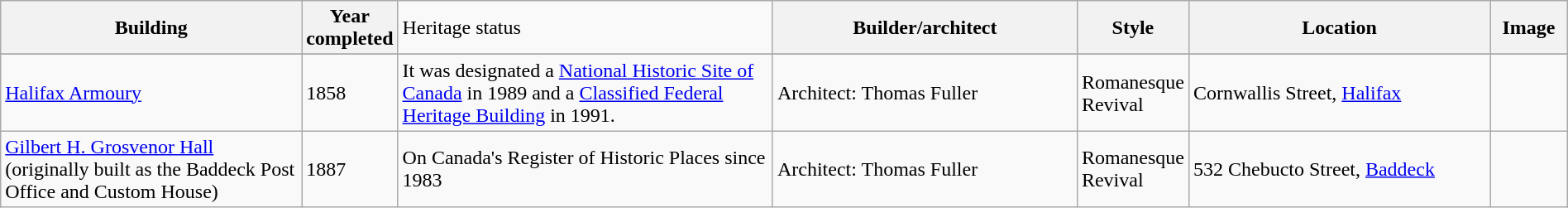<table class="wikitable" style="margin:1em auto;">
<tr>
<th width=20%>Building</th>
<th width=5%>Year completed</th>
<td width=25%>Heritage status</td>
<th width=20%>Builder/architect</th>
<th width=5%>Style</th>
<th width=20%>Location</th>
<th width=5%>Image</th>
</tr>
<tr>
</tr>
<tr>
<td><a href='#'>Halifax Armoury</a></td>
<td>1858</td>
<td>It was designated a <a href='#'>National Historic Site of Canada</a> in 1989 and a <a href='#'>Classified Federal Heritage Building</a> in 1991.</td>
<td>Architect: Thomas Fuller</td>
<td>Romanesque Revival</td>
<td>Cornwallis Street, <a href='#'>Halifax</a></td>
<td></td>
</tr>
<tr>
<td><a href='#'>Gilbert H. Grosvenor Hall</a>  (originally built as the Baddeck Post Office and Custom House)</td>
<td>1887</td>
<td>On Canada's Register of Historic Places since 1983</td>
<td>Architect: Thomas Fuller</td>
<td>Romanesque Revival</td>
<td>532 Chebucto Street, <a href='#'>Baddeck</a></td>
<td></td>
</tr>
</table>
